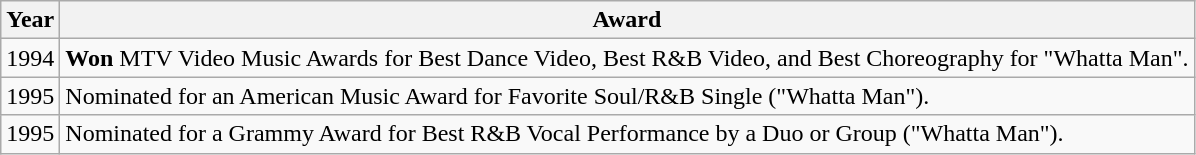<table class="wikitable">
<tr>
<th>Year</th>
<th>Award</th>
</tr>
<tr>
<td>1994</td>
<td><strong>Won</strong> MTV Video Music Awards for Best Dance Video, Best R&B Video, and Best Choreography for "Whatta Man".</td>
</tr>
<tr>
<td>1995</td>
<td>Nominated for an American Music Award for Favorite Soul/R&B Single ("Whatta Man").</td>
</tr>
<tr>
<td>1995</td>
<td>Nominated for a Grammy Award for Best R&B Vocal Performance by a Duo or Group ("Whatta Man").</td>
</tr>
</table>
